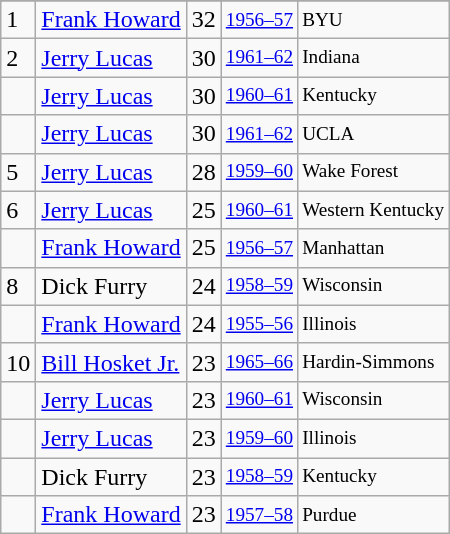<table class="wikitable">
<tr>
</tr>
<tr>
<td>1</td>
<td><a href='#'>Frank Howard</a></td>
<td>32</td>
<td style="font-size:80%;"><a href='#'>1956–57</a></td>
<td style="font-size:80%;">BYU</td>
</tr>
<tr>
<td>2</td>
<td><a href='#'>Jerry Lucas</a></td>
<td>30</td>
<td style="font-size:80%;"><a href='#'>1961–62</a></td>
<td style="font-size:80%;">Indiana</td>
</tr>
<tr>
<td></td>
<td><a href='#'>Jerry Lucas</a></td>
<td>30</td>
<td style="font-size:80%;"><a href='#'>1960–61</a></td>
<td style="font-size:80%;">Kentucky</td>
</tr>
<tr>
<td></td>
<td><a href='#'>Jerry Lucas</a></td>
<td>30</td>
<td style="font-size:80%;"><a href='#'>1961–62</a></td>
<td style="font-size:80%;">UCLA</td>
</tr>
<tr>
<td>5</td>
<td><a href='#'>Jerry Lucas</a></td>
<td>28</td>
<td style="font-size:80%;"><a href='#'>1959–60</a></td>
<td style="font-size:80%;">Wake Forest</td>
</tr>
<tr>
<td>6</td>
<td><a href='#'>Jerry Lucas</a></td>
<td>25</td>
<td style="font-size:80%;"><a href='#'>1960–61</a></td>
<td style="font-size:80%;">Western Kentucky</td>
</tr>
<tr>
<td></td>
<td><a href='#'>Frank Howard</a></td>
<td>25</td>
<td style="font-size:80%;"><a href='#'>1956–57</a></td>
<td style="font-size:80%;">Manhattan</td>
</tr>
<tr>
<td>8</td>
<td>Dick Furry</td>
<td>24</td>
<td style="font-size:80%;"><a href='#'>1958–59</a></td>
<td style="font-size:80%;">Wisconsin</td>
</tr>
<tr>
<td></td>
<td><a href='#'>Frank Howard</a></td>
<td>24</td>
<td style="font-size:80%;"><a href='#'>1955–56</a></td>
<td style="font-size:80%;">Illinois</td>
</tr>
<tr>
<td>10</td>
<td><a href='#'>Bill Hosket Jr.</a></td>
<td>23</td>
<td style="font-size:80%;"><a href='#'>1965–66</a></td>
<td style="font-size:80%;">Hardin-Simmons</td>
</tr>
<tr>
<td></td>
<td><a href='#'>Jerry Lucas</a></td>
<td>23</td>
<td style="font-size:80%;"><a href='#'>1960–61</a></td>
<td style="font-size:80%;">Wisconsin</td>
</tr>
<tr>
<td></td>
<td><a href='#'>Jerry Lucas</a></td>
<td>23</td>
<td style="font-size:80%;"><a href='#'>1959–60</a></td>
<td style="font-size:80%;">Illinois</td>
</tr>
<tr>
<td></td>
<td>Dick Furry</td>
<td>23</td>
<td style="font-size:80%;"><a href='#'>1958–59</a></td>
<td style="font-size:80%;">Kentucky</td>
</tr>
<tr>
<td></td>
<td><a href='#'>Frank Howard</a></td>
<td>23</td>
<td style="font-size:80%;"><a href='#'>1957–58</a></td>
<td style="font-size:80%;">Purdue</td>
</tr>
</table>
